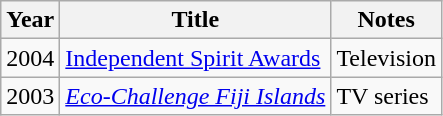<table class="wikitable">
<tr>
<th>Year</th>
<th>Title</th>
<th>Notes</th>
</tr>
<tr>
<td>2004</td>
<td><a href='#'>Independent Spirit Awards</a></td>
<td>Television</td>
</tr>
<tr>
<td>2003</td>
<td><em><a href='#'>Eco-Challenge Fiji Islands</a></em></td>
<td>TV series</td>
</tr>
</table>
